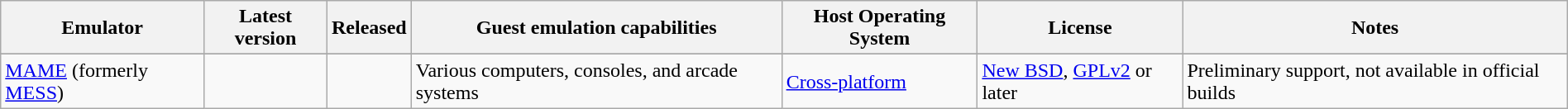<table class="wikitable sortable" style="width:100%">
<tr>
<th>Emulator</th>
<th>Latest version</th>
<th>Released</th>
<th>Guest emulation capabilities</th>
<th>Host Operating System</th>
<th>License</th>
<th>Notes</th>
</tr>
<tr>
</tr>
<tr>
<td><a href='#'>MAME</a> (formerly <a href='#'>MESS</a>)</td>
<td></td>
<td></td>
<td>Various computers, consoles, and arcade systems</td>
<td><a href='#'>Cross-platform</a></td>
<td><a href='#'>New BSD</a>, <a href='#'>GPLv2</a> or later</td>
<td>Preliminary support, not available in official builds</td>
</tr>
</table>
